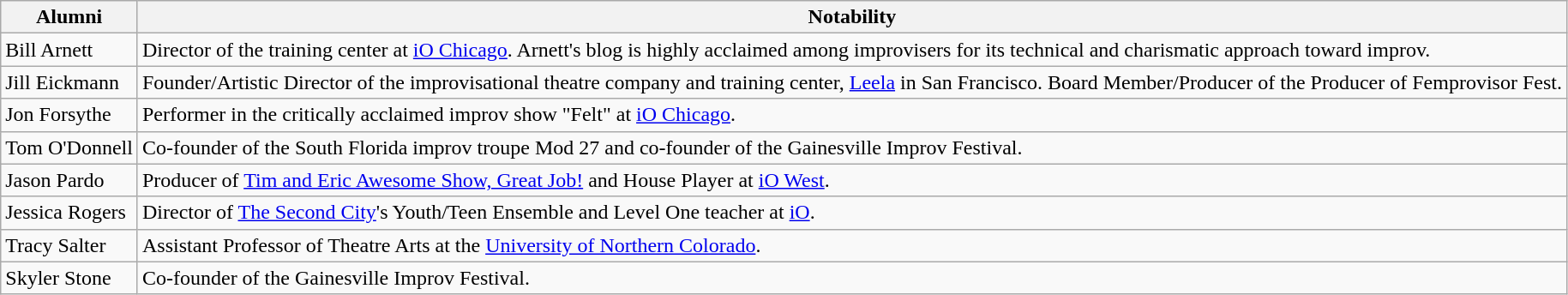<table class="wikitable">
<tr>
<th>Alumni</th>
<th>Notability</th>
</tr>
<tr>
<td>Bill Arnett</td>
<td>Director of the training center at <a href='#'>iO Chicago</a>. Arnett's blog is highly acclaimed among improvisers for its technical and charismatic approach toward improv.</td>
</tr>
<tr>
<td>Jill Eickmann</td>
<td>Founder/Artistic Director of the improvisational theatre company and training center, <a href='#'>Leela</a> in San Francisco. Board Member/Producer of the Producer of Femprovisor Fest.</td>
</tr>
<tr>
<td>Jon Forsythe</td>
<td>Performer in the critically acclaimed improv show "Felt" at <a href='#'>iO Chicago</a>.</td>
</tr>
<tr>
<td>Tom O'Donnell</td>
<td>Co-founder of the South Florida improv troupe Mod 27 and co-founder of the Gainesville Improv Festival.</td>
</tr>
<tr>
<td>Jason Pardo</td>
<td>Producer of <a href='#'>Tim and Eric Awesome Show, Great Job!</a> and House Player at <a href='#'>iO West</a>.</td>
</tr>
<tr>
<td>Jessica Rogers</td>
<td>Director of <a href='#'>The Second City</a>'s Youth/Teen Ensemble and Level One teacher at <a href='#'>iO</a>.</td>
</tr>
<tr>
<td>Tracy Salter</td>
<td>Assistant Professor of Theatre Arts at the <a href='#'>University of Northern Colorado</a>.</td>
</tr>
<tr>
<td>Skyler Stone</td>
<td>Co-founder of the Gainesville Improv Festival.</td>
</tr>
</table>
